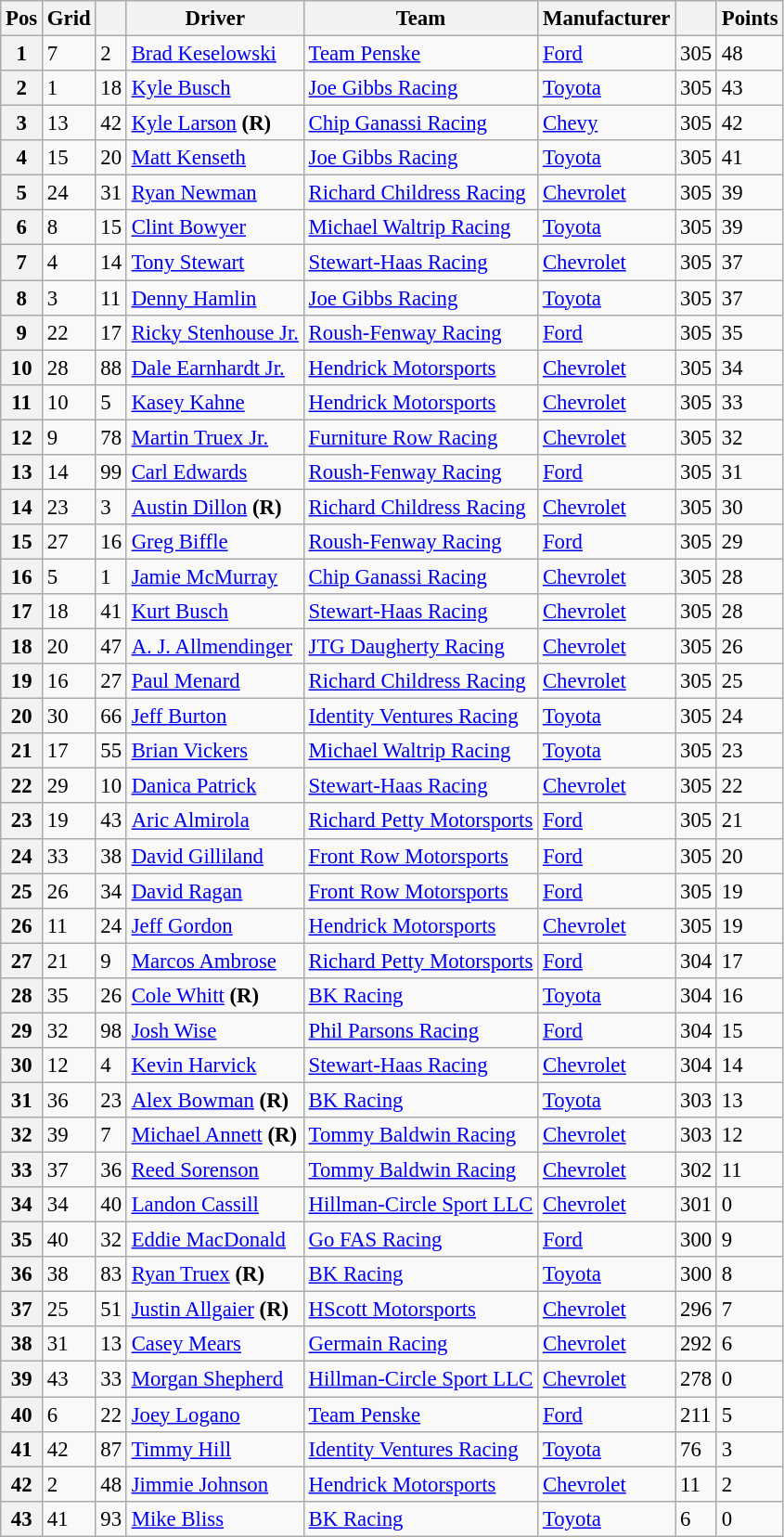<table class="wikitable" style="font-size:95%">
<tr>
<th>Pos</th>
<th>Grid</th>
<th></th>
<th>Driver</th>
<th>Team</th>
<th>Manufacturer</th>
<th></th>
<th>Points</th>
</tr>
<tr>
<th>1</th>
<td>7</td>
<td>2</td>
<td><a href='#'>Brad Keselowski</a></td>
<td><a href='#'>Team Penske</a></td>
<td><a href='#'>Ford</a></td>
<td>305</td>
<td>48</td>
</tr>
<tr>
<th>2</th>
<td>1</td>
<td>18</td>
<td><a href='#'>Kyle Busch</a></td>
<td><a href='#'>Joe Gibbs Racing</a></td>
<td><a href='#'>Toyota</a></td>
<td>305</td>
<td>43</td>
</tr>
<tr>
<th>3</th>
<td>13</td>
<td>42</td>
<td><a href='#'>Kyle Larson</a> <strong>(R)</strong></td>
<td><a href='#'>Chip Ganassi Racing</a></td>
<td><a href='#'>Chevy</a></td>
<td>305</td>
<td>42</td>
</tr>
<tr>
<th>4</th>
<td>15</td>
<td>20</td>
<td><a href='#'>Matt Kenseth</a></td>
<td><a href='#'>Joe Gibbs Racing</a></td>
<td><a href='#'>Toyota</a></td>
<td>305</td>
<td>41</td>
</tr>
<tr>
<th>5</th>
<td>24</td>
<td>31</td>
<td><a href='#'>Ryan Newman</a></td>
<td><a href='#'>Richard Childress Racing</a></td>
<td><a href='#'>Chevrolet</a></td>
<td>305</td>
<td>39</td>
</tr>
<tr>
<th>6</th>
<td>8</td>
<td>15</td>
<td><a href='#'>Clint Bowyer</a></td>
<td><a href='#'>Michael Waltrip Racing</a></td>
<td><a href='#'>Toyota</a></td>
<td>305</td>
<td>39</td>
</tr>
<tr>
<th>7</th>
<td>4</td>
<td>14</td>
<td><a href='#'>Tony Stewart</a></td>
<td><a href='#'>Stewart-Haas Racing</a></td>
<td><a href='#'>Chevrolet</a></td>
<td>305</td>
<td>37</td>
</tr>
<tr>
<th>8</th>
<td>3</td>
<td>11</td>
<td><a href='#'>Denny Hamlin</a></td>
<td><a href='#'>Joe Gibbs Racing</a></td>
<td><a href='#'>Toyota</a></td>
<td>305</td>
<td>37</td>
</tr>
<tr>
<th>9</th>
<td>22</td>
<td>17</td>
<td><a href='#'>Ricky Stenhouse Jr.</a></td>
<td><a href='#'>Roush-Fenway Racing</a></td>
<td><a href='#'>Ford</a></td>
<td>305</td>
<td>35</td>
</tr>
<tr>
<th>10</th>
<td>28</td>
<td>88</td>
<td><a href='#'>Dale Earnhardt Jr.</a></td>
<td><a href='#'>Hendrick Motorsports</a></td>
<td><a href='#'>Chevrolet</a></td>
<td>305</td>
<td>34</td>
</tr>
<tr>
<th>11</th>
<td>10</td>
<td>5</td>
<td><a href='#'>Kasey Kahne</a></td>
<td><a href='#'>Hendrick Motorsports</a></td>
<td><a href='#'>Chevrolet</a></td>
<td>305</td>
<td>33</td>
</tr>
<tr>
<th>12</th>
<td>9</td>
<td>78</td>
<td><a href='#'>Martin Truex Jr.</a></td>
<td><a href='#'>Furniture Row Racing</a></td>
<td><a href='#'>Chevrolet</a></td>
<td>305</td>
<td>32</td>
</tr>
<tr>
<th>13</th>
<td>14</td>
<td>99</td>
<td><a href='#'>Carl Edwards</a></td>
<td><a href='#'>Roush-Fenway Racing</a></td>
<td><a href='#'>Ford</a></td>
<td>305</td>
<td>31</td>
</tr>
<tr>
<th>14</th>
<td>23</td>
<td>3</td>
<td><a href='#'>Austin Dillon</a> <strong>(R)</strong></td>
<td><a href='#'>Richard Childress Racing</a></td>
<td><a href='#'>Chevrolet</a></td>
<td>305</td>
<td>30</td>
</tr>
<tr>
<th>15</th>
<td>27</td>
<td>16</td>
<td><a href='#'>Greg Biffle</a></td>
<td><a href='#'>Roush-Fenway Racing</a></td>
<td><a href='#'>Ford</a></td>
<td>305</td>
<td>29</td>
</tr>
<tr>
<th>16</th>
<td>5</td>
<td>1</td>
<td><a href='#'>Jamie McMurray</a></td>
<td><a href='#'>Chip Ganassi Racing</a></td>
<td><a href='#'>Chevrolet</a></td>
<td>305</td>
<td>28</td>
</tr>
<tr>
<th>17</th>
<td>18</td>
<td>41</td>
<td><a href='#'>Kurt Busch</a></td>
<td><a href='#'>Stewart-Haas Racing</a></td>
<td><a href='#'>Chevrolet</a></td>
<td>305</td>
<td>28</td>
</tr>
<tr>
<th>18</th>
<td>20</td>
<td>47</td>
<td><a href='#'>A. J. Allmendinger</a></td>
<td><a href='#'>JTG Daugherty Racing</a></td>
<td><a href='#'>Chevrolet</a></td>
<td>305</td>
<td>26</td>
</tr>
<tr>
<th>19</th>
<td>16</td>
<td>27</td>
<td><a href='#'>Paul Menard</a></td>
<td><a href='#'>Richard Childress Racing</a></td>
<td><a href='#'>Chevrolet</a></td>
<td>305</td>
<td>25</td>
</tr>
<tr>
<th>20</th>
<td>30</td>
<td>66</td>
<td><a href='#'>Jeff Burton</a></td>
<td><a href='#'>Identity Ventures Racing</a></td>
<td><a href='#'>Toyota</a></td>
<td>305</td>
<td>24</td>
</tr>
<tr>
<th>21</th>
<td>17</td>
<td>55</td>
<td><a href='#'>Brian Vickers</a></td>
<td><a href='#'>Michael Waltrip Racing</a></td>
<td><a href='#'>Toyota</a></td>
<td>305</td>
<td>23</td>
</tr>
<tr>
<th>22</th>
<td>29</td>
<td>10</td>
<td><a href='#'>Danica Patrick</a></td>
<td><a href='#'>Stewart-Haas Racing</a></td>
<td><a href='#'>Chevrolet</a></td>
<td>305</td>
<td>22</td>
</tr>
<tr>
<th>23</th>
<td>19</td>
<td>43</td>
<td><a href='#'>Aric Almirola</a></td>
<td><a href='#'>Richard Petty Motorsports</a></td>
<td><a href='#'>Ford</a></td>
<td>305</td>
<td>21</td>
</tr>
<tr>
<th>24</th>
<td>33</td>
<td>38</td>
<td><a href='#'>David Gilliland</a></td>
<td><a href='#'>Front Row Motorsports</a></td>
<td><a href='#'>Ford</a></td>
<td>305</td>
<td>20</td>
</tr>
<tr>
<th>25</th>
<td>26</td>
<td>34</td>
<td><a href='#'>David Ragan</a></td>
<td><a href='#'>Front Row Motorsports</a></td>
<td><a href='#'>Ford</a></td>
<td>305</td>
<td>19</td>
</tr>
<tr>
<th>26</th>
<td>11</td>
<td>24</td>
<td><a href='#'>Jeff Gordon</a></td>
<td><a href='#'>Hendrick Motorsports</a></td>
<td><a href='#'>Chevrolet</a></td>
<td>305</td>
<td>19</td>
</tr>
<tr>
<th>27</th>
<td>21</td>
<td>9</td>
<td><a href='#'>Marcos Ambrose</a></td>
<td><a href='#'>Richard Petty Motorsports</a></td>
<td><a href='#'>Ford</a></td>
<td>304</td>
<td>17</td>
</tr>
<tr>
<th>28</th>
<td>35</td>
<td>26</td>
<td><a href='#'>Cole Whitt</a> <strong>(R)</strong></td>
<td><a href='#'>BK Racing</a></td>
<td><a href='#'>Toyota</a></td>
<td>304</td>
<td>16</td>
</tr>
<tr>
<th>29</th>
<td>32</td>
<td>98</td>
<td><a href='#'>Josh Wise</a></td>
<td><a href='#'>Phil Parsons Racing</a></td>
<td><a href='#'>Ford</a></td>
<td>304</td>
<td>15</td>
</tr>
<tr>
<th>30</th>
<td>12</td>
<td>4</td>
<td><a href='#'>Kevin Harvick</a></td>
<td><a href='#'>Stewart-Haas Racing</a></td>
<td><a href='#'>Chevrolet</a></td>
<td>304</td>
<td>14</td>
</tr>
<tr>
<th>31</th>
<td>36</td>
<td>23</td>
<td><a href='#'>Alex Bowman</a> <strong>(R)</strong></td>
<td><a href='#'>BK Racing</a></td>
<td><a href='#'>Toyota</a></td>
<td>303</td>
<td>13</td>
</tr>
<tr>
<th>32</th>
<td>39</td>
<td>7</td>
<td><a href='#'>Michael Annett</a> <strong>(R)</strong></td>
<td><a href='#'>Tommy Baldwin Racing</a></td>
<td><a href='#'>Chevrolet</a></td>
<td>303</td>
<td>12</td>
</tr>
<tr>
<th>33</th>
<td>37</td>
<td>36</td>
<td><a href='#'>Reed Sorenson</a></td>
<td><a href='#'>Tommy Baldwin Racing</a></td>
<td><a href='#'>Chevrolet</a></td>
<td>302</td>
<td>11</td>
</tr>
<tr>
<th>34</th>
<td>34</td>
<td>40</td>
<td><a href='#'>Landon Cassill</a></td>
<td><a href='#'>Hillman-Circle Sport LLC</a></td>
<td><a href='#'>Chevrolet</a></td>
<td>301</td>
<td>0</td>
</tr>
<tr>
<th>35</th>
<td>40</td>
<td>32</td>
<td><a href='#'>Eddie MacDonald</a></td>
<td><a href='#'>Go FAS Racing</a></td>
<td><a href='#'>Ford</a></td>
<td>300</td>
<td>9</td>
</tr>
<tr>
<th>36</th>
<td>38</td>
<td>83</td>
<td><a href='#'>Ryan Truex</a> <strong>(R)</strong></td>
<td><a href='#'>BK Racing</a></td>
<td><a href='#'>Toyota</a></td>
<td>300</td>
<td>8</td>
</tr>
<tr>
<th>37</th>
<td>25</td>
<td>51</td>
<td><a href='#'>Justin Allgaier</a> <strong>(R)</strong></td>
<td><a href='#'>HScott Motorsports</a></td>
<td><a href='#'>Chevrolet</a></td>
<td>296</td>
<td>7</td>
</tr>
<tr>
<th>38</th>
<td>31</td>
<td>13</td>
<td><a href='#'>Casey Mears</a></td>
<td><a href='#'>Germain Racing</a></td>
<td><a href='#'>Chevrolet</a></td>
<td>292</td>
<td>6</td>
</tr>
<tr>
<th>39</th>
<td>43</td>
<td>33</td>
<td><a href='#'>Morgan Shepherd</a></td>
<td><a href='#'>Hillman-Circle Sport LLC</a></td>
<td><a href='#'>Chevrolet</a></td>
<td>278</td>
<td>0</td>
</tr>
<tr>
<th>40</th>
<td>6</td>
<td>22</td>
<td><a href='#'>Joey Logano</a></td>
<td><a href='#'>Team Penske</a></td>
<td><a href='#'>Ford</a></td>
<td>211</td>
<td>5</td>
</tr>
<tr>
<th>41</th>
<td>42</td>
<td>87</td>
<td><a href='#'>Timmy Hill</a></td>
<td><a href='#'>Identity Ventures Racing</a></td>
<td><a href='#'>Toyota</a></td>
<td>76</td>
<td>3</td>
</tr>
<tr>
<th>42</th>
<td>2</td>
<td>48</td>
<td><a href='#'>Jimmie Johnson</a></td>
<td><a href='#'>Hendrick Motorsports</a></td>
<td><a href='#'>Chevrolet</a></td>
<td>11</td>
<td>2</td>
</tr>
<tr>
<th>43</th>
<td>41</td>
<td>93</td>
<td><a href='#'>Mike Bliss</a></td>
<td><a href='#'>BK Racing</a></td>
<td><a href='#'>Toyota</a></td>
<td>6</td>
<td>0</td>
</tr>
</table>
